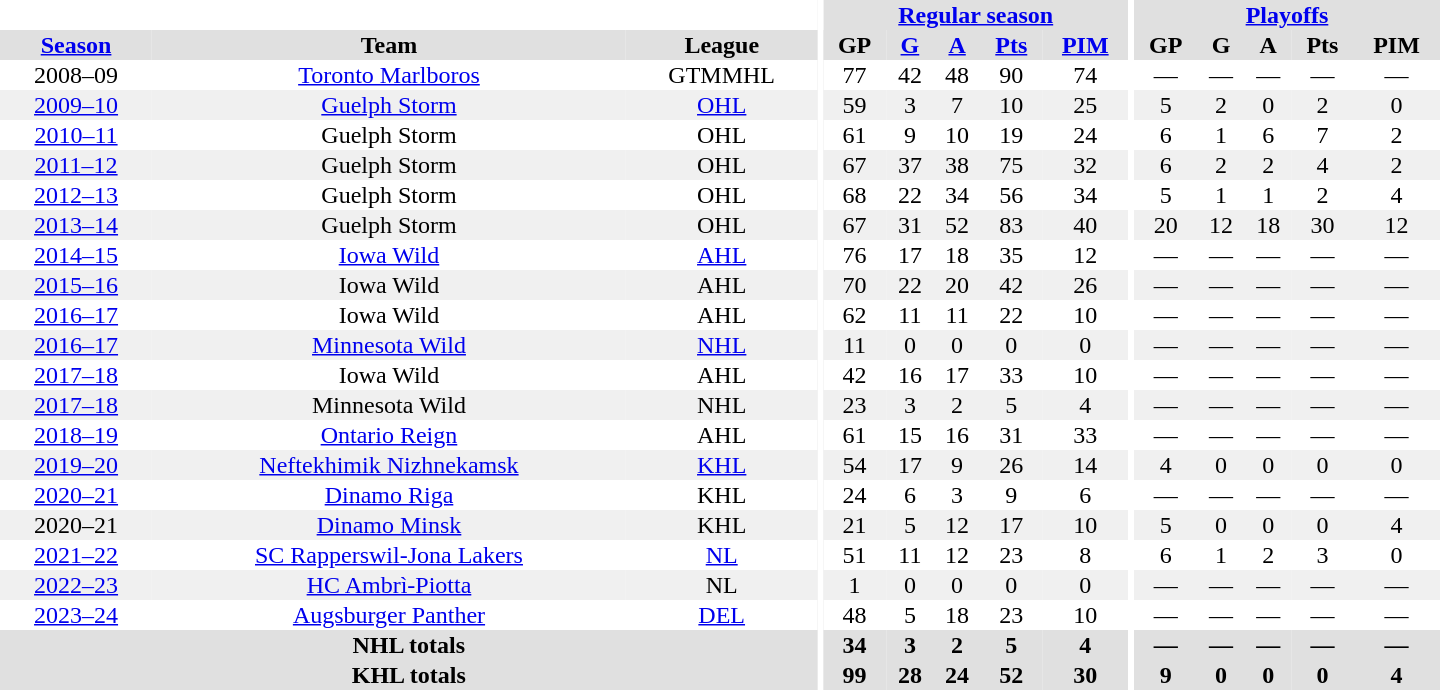<table border="0" cellpadding="1" cellspacing="0" style="text-align:center; width:60em">
<tr bgcolor="#e0e0e0">
<th colspan="3" bgcolor="#ffffff"></th>
<th rowspan="99" bgcolor="#ffffff"></th>
<th colspan="5"><a href='#'>Regular season</a></th>
<th rowspan="99" bgcolor="#ffffff"></th>
<th colspan="5"><a href='#'>Playoffs</a></th>
</tr>
<tr bgcolor="#e0e0e0">
<th><a href='#'>Season</a></th>
<th>Team</th>
<th>League</th>
<th>GP</th>
<th><a href='#'>G</a></th>
<th><a href='#'>A</a></th>
<th><a href='#'>Pts</a></th>
<th><a href='#'>PIM</a></th>
<th>GP</th>
<th>G</th>
<th>A</th>
<th>Pts</th>
<th>PIM</th>
</tr>
<tr>
<td>2008–09</td>
<td><a href='#'>Toronto Marlboros</a></td>
<td>GTMMHL</td>
<td>77</td>
<td>42</td>
<td>48</td>
<td>90</td>
<td>74</td>
<td>—</td>
<td>—</td>
<td>—</td>
<td>—</td>
<td>—</td>
</tr>
<tr bgcolor="#f0f0f0">
<td><a href='#'>2009–10</a></td>
<td><a href='#'>Guelph Storm</a></td>
<td><a href='#'>OHL</a></td>
<td>59</td>
<td>3</td>
<td>7</td>
<td>10</td>
<td>25</td>
<td>5</td>
<td>2</td>
<td>0</td>
<td>2</td>
<td>0</td>
</tr>
<tr>
<td><a href='#'>2010–11</a></td>
<td>Guelph Storm</td>
<td>OHL</td>
<td>61</td>
<td>9</td>
<td>10</td>
<td>19</td>
<td>24</td>
<td>6</td>
<td>1</td>
<td>6</td>
<td>7</td>
<td>2</td>
</tr>
<tr bgcolor="#f0f0f0">
<td><a href='#'>2011–12</a></td>
<td>Guelph Storm</td>
<td>OHL</td>
<td>67</td>
<td>37</td>
<td>38</td>
<td>75</td>
<td>32</td>
<td>6</td>
<td>2</td>
<td>2</td>
<td>4</td>
<td>2</td>
</tr>
<tr>
<td><a href='#'>2012–13</a></td>
<td>Guelph Storm</td>
<td>OHL</td>
<td>68</td>
<td>22</td>
<td>34</td>
<td>56</td>
<td>34</td>
<td>5</td>
<td>1</td>
<td>1</td>
<td>2</td>
<td>4</td>
</tr>
<tr bgcolor="#f0f0f0">
<td><a href='#'>2013–14</a></td>
<td>Guelph Storm</td>
<td>OHL</td>
<td>67</td>
<td>31</td>
<td>52</td>
<td>83</td>
<td>40</td>
<td>20</td>
<td>12</td>
<td>18</td>
<td>30</td>
<td>12</td>
</tr>
<tr>
<td><a href='#'>2014–15</a></td>
<td><a href='#'>Iowa Wild</a></td>
<td><a href='#'>AHL</a></td>
<td>76</td>
<td>17</td>
<td>18</td>
<td>35</td>
<td>12</td>
<td>—</td>
<td>—</td>
<td>—</td>
<td>—</td>
<td>—</td>
</tr>
<tr bgcolor="#f0f0f0">
<td><a href='#'>2015–16</a></td>
<td>Iowa Wild</td>
<td>AHL</td>
<td>70</td>
<td>22</td>
<td>20</td>
<td>42</td>
<td>26</td>
<td>—</td>
<td>—</td>
<td>—</td>
<td>—</td>
<td>—</td>
</tr>
<tr>
<td><a href='#'>2016–17</a></td>
<td>Iowa Wild</td>
<td>AHL</td>
<td>62</td>
<td>11</td>
<td>11</td>
<td>22</td>
<td>10</td>
<td>—</td>
<td>—</td>
<td>—</td>
<td>—</td>
<td>—</td>
</tr>
<tr bgcolor="#f0f0f0">
<td><a href='#'>2016–17</a></td>
<td><a href='#'>Minnesota Wild</a></td>
<td><a href='#'>NHL</a></td>
<td>11</td>
<td>0</td>
<td>0</td>
<td>0</td>
<td>0</td>
<td>—</td>
<td>—</td>
<td>—</td>
<td>—</td>
<td>—</td>
</tr>
<tr>
<td><a href='#'>2017–18</a></td>
<td>Iowa Wild</td>
<td>AHL</td>
<td>42</td>
<td>16</td>
<td>17</td>
<td>33</td>
<td>10</td>
<td>—</td>
<td>—</td>
<td>—</td>
<td>—</td>
<td>—</td>
</tr>
<tr bgcolor="#f0f0f0">
<td><a href='#'>2017–18</a></td>
<td>Minnesota Wild</td>
<td>NHL</td>
<td>23</td>
<td>3</td>
<td>2</td>
<td>5</td>
<td>4</td>
<td>—</td>
<td>—</td>
<td>—</td>
<td>—</td>
<td>—</td>
</tr>
<tr>
<td><a href='#'>2018–19</a></td>
<td><a href='#'>Ontario Reign</a></td>
<td>AHL</td>
<td>61</td>
<td>15</td>
<td>16</td>
<td>31</td>
<td>33</td>
<td>—</td>
<td>—</td>
<td>—</td>
<td>—</td>
<td>—</td>
</tr>
<tr bgcolor="#f0f0f0">
<td><a href='#'>2019–20</a></td>
<td><a href='#'>Neftekhimik Nizhnekamsk</a></td>
<td><a href='#'>KHL</a></td>
<td>54</td>
<td>17</td>
<td>9</td>
<td>26</td>
<td>14</td>
<td>4</td>
<td>0</td>
<td>0</td>
<td>0</td>
<td>0</td>
</tr>
<tr>
<td><a href='#'>2020–21</a></td>
<td><a href='#'>Dinamo Riga</a></td>
<td>KHL</td>
<td>24</td>
<td>6</td>
<td>3</td>
<td>9</td>
<td>6</td>
<td>—</td>
<td>—</td>
<td>—</td>
<td>—</td>
<td>—</td>
</tr>
<tr bgcolor="#f0f0f0">
<td>2020–21</td>
<td><a href='#'>Dinamo Minsk</a></td>
<td>KHL</td>
<td>21</td>
<td>5</td>
<td>12</td>
<td>17</td>
<td>10</td>
<td>5</td>
<td>0</td>
<td>0</td>
<td>0</td>
<td>4</td>
</tr>
<tr>
<td><a href='#'>2021–22</a></td>
<td><a href='#'>SC Rapperswil-Jona Lakers</a></td>
<td><a href='#'>NL</a></td>
<td>51</td>
<td>11</td>
<td>12</td>
<td>23</td>
<td>8</td>
<td>6</td>
<td>1</td>
<td>2</td>
<td>3</td>
<td>0</td>
</tr>
<tr bgcolor="#f0f0f0">
<td><a href='#'>2022–23</a></td>
<td><a href='#'>HC Ambrì-Piotta</a></td>
<td>NL</td>
<td>1</td>
<td>0</td>
<td>0</td>
<td>0</td>
<td>0</td>
<td>—</td>
<td>—</td>
<td>—</td>
<td>—</td>
<td>—</td>
</tr>
<tr>
<td><a href='#'>2023–24</a></td>
<td><a href='#'>Augsburger Panther</a></td>
<td><a href='#'>DEL</a></td>
<td>48</td>
<td>5</td>
<td>18</td>
<td>23</td>
<td>10</td>
<td>—</td>
<td>—</td>
<td>—</td>
<td>—</td>
<td>—</td>
</tr>
<tr bgcolor="#e0e0e0">
<th colspan="3">NHL totals</th>
<th>34</th>
<th>3</th>
<th>2</th>
<th>5</th>
<th>4</th>
<th>—</th>
<th>—</th>
<th>—</th>
<th>—</th>
<th>—</th>
</tr>
<tr bgcolor="#e0e0e0">
<th colspan="3">KHL totals</th>
<th>99</th>
<th>28</th>
<th>24</th>
<th>52</th>
<th>30</th>
<th>9</th>
<th>0</th>
<th>0</th>
<th>0</th>
<th>4</th>
</tr>
</table>
